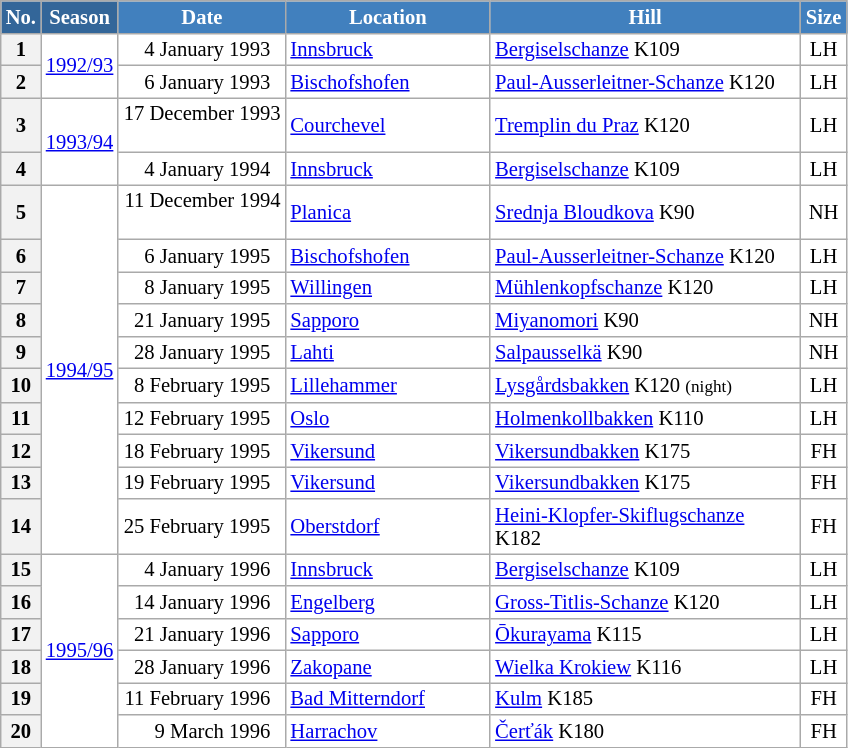<table class="wikitable sortable" style="font-size:86%; line-height:15px; text-align:left; border:grey solid 1px; border-collapse:collapse; background:#ffffff;">
<tr style="background:#efefef;">
<th style="background-color:#369; color:white; width:10px;">No.</th>
<th style="background-color:#369; color:white;  width:30px;">Season</th>
<th style="background-color:#4180be; color:white; width:105px;">Date</th>
<th style="background-color:#4180be; color:white; width:130px;">Location</th>
<th style="background-color:#4180be; color:white; width:200px;">Hill</th>
<th style="background-color:#4180be; color:white; width:25px;">Size</th>
</tr>
<tr>
<th scope=row style="text-align:center;">1</th>
<td align=center rowspan=2><a href='#'>1992/93</a></td>
<td align=right>4 January 1993  </td>
<td> <a href='#'>Innsbruck</a></td>
<td><a href='#'>Bergiselschanze</a> K109</td>
<td align=center>LH</td>
</tr>
<tr>
<th scope=row style="text-align:center;">2</th>
<td align=right>6 January 1993  </td>
<td> <a href='#'>Bischofshofen</a></td>
<td><a href='#'>Paul-Ausserleitner-Schanze</a> K120</td>
<td align=center>LH</td>
</tr>
<tr>
<th scope=row style="text-align:center;">3</th>
<td align=center rowspan=2><a href='#'>1993/94</a></td>
<td align=right>17 December 1993  </td>
<td> <a href='#'>Courchevel</a></td>
<td><a href='#'>Tremplin du Praz</a> K120</td>
<td align=center>LH</td>
</tr>
<tr>
<th scope=row style="text-align:center;">4</th>
<td align=right>4 January 1994  </td>
<td> <a href='#'>Innsbruck</a></td>
<td><a href='#'>Bergiselschanze</a> K109</td>
<td align=center>LH</td>
</tr>
<tr>
<th scope=row style="text-align:center;">5</th>
<td align=center rowspan=10><a href='#'>1994/95</a></td>
<td align=right>11 December 1994  </td>
<td> <a href='#'>Planica</a></td>
<td><a href='#'>Srednja Bloudkova</a> K90</td>
<td align=center>NH</td>
</tr>
<tr>
<th scope=row style="text-align:center;">6</th>
<td align=right>6 January 1995  </td>
<td> <a href='#'>Bischofshofen</a></td>
<td><a href='#'>Paul-Ausserleitner-Schanze</a> K120</td>
<td align=center>LH</td>
</tr>
<tr>
<th scope=row style="text-align:center;">7</th>
<td align=right>8 January 1995  </td>
<td> <a href='#'>Willingen</a></td>
<td><a href='#'>Mühlenkopfschanze</a> K120</td>
<td align=center>LH</td>
</tr>
<tr>
<th scope=row style="text-align:center;">8</th>
<td align=right>21 January 1995  </td>
<td> <a href='#'>Sapporo</a></td>
<td><a href='#'>Miyanomori</a> K90</td>
<td align=center>NH</td>
</tr>
<tr>
<th scope=row style="text-align:center;">9</th>
<td align=right>28 January 1995  </td>
<td> <a href='#'>Lahti</a></td>
<td><a href='#'>Salpausselkä</a> K90</td>
<td align=center>NH</td>
</tr>
<tr>
<th scope=row style="text-align:center;">10</th>
<td align=right>8 February 1995  </td>
<td> <a href='#'>Lillehammer</a></td>
<td><a href='#'>Lysgårdsbakken</a> K120 <small>(night)</small></td>
<td align=center>LH</td>
</tr>
<tr>
<th scope=row style="text-align:center;">11</th>
<td align=right>12 February 1995  </td>
<td> <a href='#'>Oslo</a></td>
<td><a href='#'>Holmenkollbakken</a> K110</td>
<td align=center>LH</td>
</tr>
<tr>
<th scope=row style="text-align:center;">12</th>
<td align=right>18 February 1995  </td>
<td> <a href='#'>Vikersund</a></td>
<td><a href='#'>Vikersundbakken</a> K175</td>
<td align=center>FH</td>
</tr>
<tr>
<th scope=row style="text-align:center;">13</th>
<td align=right>19 February 1995  </td>
<td> <a href='#'>Vikersund</a></td>
<td><a href='#'>Vikersundbakken</a> K175</td>
<td align=center>FH</td>
</tr>
<tr>
<th scope=row style="text-align:center;">14</th>
<td align=right>25 February 1995  </td>
<td> <a href='#'>Oberstdorf</a></td>
<td><a href='#'>Heini-Klopfer-Skiflugschanze</a> K182</td>
<td align=center>FH</td>
</tr>
<tr>
<th scope=row style="text-align:center;">15</th>
<td align=center rowspan=6><a href='#'>1995/96</a></td>
<td align=right>4 January 1996  </td>
<td> <a href='#'>Innsbruck</a></td>
<td><a href='#'>Bergiselschanze</a> K109</td>
<td align=center>LH</td>
</tr>
<tr>
<th scope=row style="text-align:center;">16</th>
<td align=right>14 January 1996  </td>
<td> <a href='#'>Engelberg</a></td>
<td><a href='#'>Gross-Titlis-Schanze</a> K120</td>
<td align=center>LH</td>
</tr>
<tr>
<th scope=row style="text-align:center;">17</th>
<td align=right>21 January 1996  </td>
<td> <a href='#'>Sapporo</a></td>
<td><a href='#'>Ōkurayama</a> K115</td>
<td align=center>LH</td>
</tr>
<tr>
<th scope=row style="text-align:center;">18</th>
<td align=right>28 January 1996  </td>
<td> <a href='#'>Zakopane</a></td>
<td><a href='#'>Wielka Krokiew</a> K116</td>
<td align=center>LH</td>
</tr>
<tr>
<th scope=row style="text-align:center;">19</th>
<td align=right>11 February 1996  </td>
<td> <a href='#'>Bad Mitterndorf</a></td>
<td><a href='#'>Kulm</a> K185</td>
<td align=center>FH</td>
</tr>
<tr>
<th scope=row style="text-align:center;">20</th>
<td align=right>9 March 1996  </td>
<td> <a href='#'>Harrachov</a></td>
<td><a href='#'>Čerťák</a> K180</td>
<td align=center>FH</td>
</tr>
</table>
